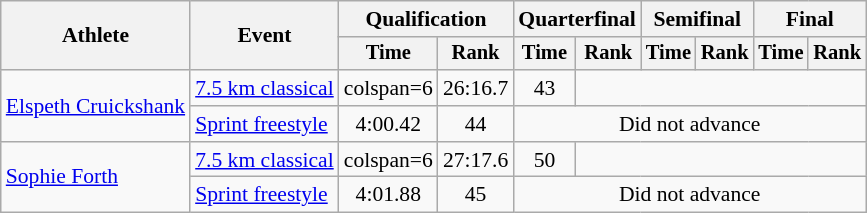<table class="wikitable" style="font-size:90%">
<tr>
<th rowspan="2">Athlete</th>
<th rowspan="2">Event</th>
<th colspan="2">Qualification</th>
<th colspan="2">Quarterfinal</th>
<th colspan="2">Semifinal</th>
<th colspan="2">Final</th>
</tr>
<tr style="font-size:95%">
<th>Time</th>
<th>Rank</th>
<th>Time</th>
<th>Rank</th>
<th>Time</th>
<th>Rank</th>
<th>Time</th>
<th>Rank</th>
</tr>
<tr align=center>
<td align=left rowspan=2><a href='#'>Elspeth Cruickshank</a></td>
<td align=left><a href='#'>7.5 km classical</a></td>
<td>colspan=6</td>
<td>26:16.7</td>
<td>43</td>
</tr>
<tr align=center>
<td align=left><a href='#'>Sprint freestyle</a></td>
<td>4:00.42</td>
<td>44</td>
<td colspan=6>Did not advance</td>
</tr>
<tr align=center>
<td align=left rowspan=2><a href='#'>Sophie Forth</a></td>
<td align=left><a href='#'>7.5 km classical</a></td>
<td>colspan=6</td>
<td>27:17.6</td>
<td>50</td>
</tr>
<tr align=center>
<td align=left><a href='#'>Sprint freestyle</a></td>
<td>4:01.88</td>
<td>45</td>
<td colspan=6>Did not advance</td>
</tr>
</table>
